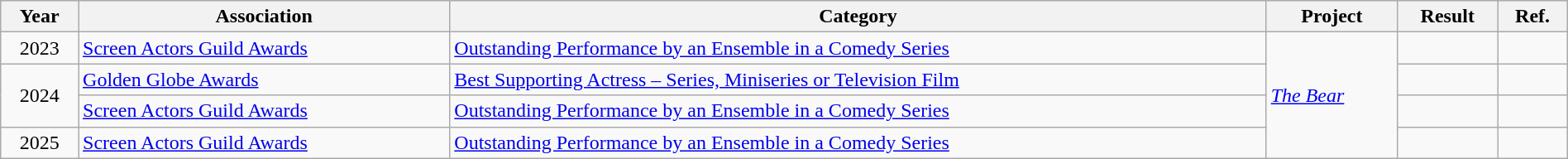<table class="wikitable" width="100%">
<tr>
<th>Year</th>
<th>Association</th>
<th>Category</th>
<th>Project</th>
<th>Result</th>
<th>Ref.</th>
</tr>
<tr>
<td align="center">2023</td>
<td><a href='#'>Screen Actors Guild Awards</a></td>
<td><a href='#'>Outstanding Performance by an Ensemble in a Comedy Series</a></td>
<td rowspan="4"><em><a href='#'>The Bear</a></em></td>
<td></td>
<td align="center"></td>
</tr>
<tr>
<td rowspan="2" align="center">2024</td>
<td><a href='#'>Golden Globe Awards</a></td>
<td><a href='#'>Best Supporting Actress – Series, Miniseries or Television Film</a></td>
<td></td>
<td align="center"></td>
</tr>
<tr>
<td><a href='#'>Screen Actors Guild Awards</a></td>
<td><a href='#'>Outstanding Performance by an Ensemble in a Comedy Series</a></td>
<td></td>
<td align="center"></td>
</tr>
<tr>
<td align="center">2025</td>
<td><a href='#'>Screen Actors Guild Awards</a></td>
<td><a href='#'>Outstanding Performance by an Ensemble in a Comedy Series</a></td>
<td></td>
<td></td>
</tr>
</table>
